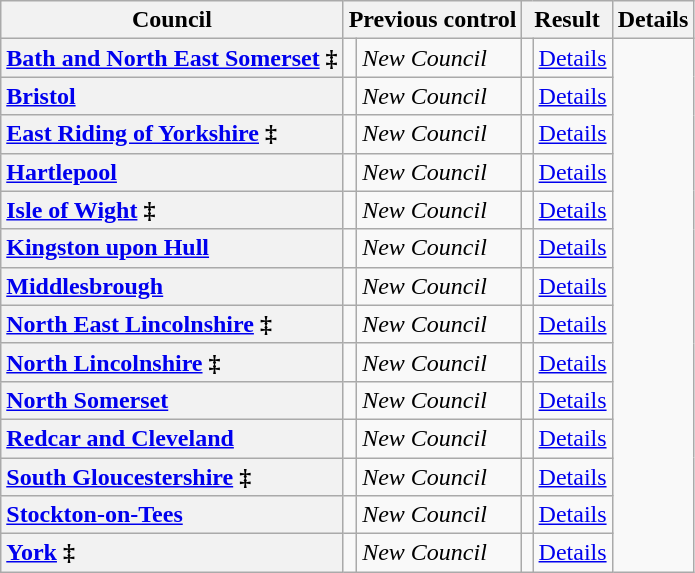<table class="wikitable sortable" border="1">
<tr>
<th scope="col">Council</th>
<th colspan=2>Previous control</th>
<th colspan=2>Result</th>
<th class="unsortable" scope="col">Details</th>
</tr>
<tr>
<th scope="row" style="text-align: left;"><a href='#'>Bath and North East Somerset</a> ‡</th>
<td></td>
<td><em>New Council</em></td>
<td></td>
<td><a href='#'>Details</a></td>
</tr>
<tr>
<th scope="row" style="text-align: left;"><a href='#'>Bristol</a></th>
<td></td>
<td><em>New Council</em></td>
<td></td>
<td><a href='#'>Details</a></td>
</tr>
<tr>
<th scope="row" style="text-align: left;"><a href='#'>East Riding of Yorkshire</a> ‡</th>
<td></td>
<td><em>New Council</em></td>
<td></td>
<td><a href='#'>Details</a></td>
</tr>
<tr>
<th scope="row" style="text-align: left;"><a href='#'>Hartlepool</a></th>
<td></td>
<td><em>New Council</em></td>
<td></td>
<td><a href='#'>Details</a></td>
</tr>
<tr>
<th scope="row" style="text-align: left;"><a href='#'>Isle of Wight</a> ‡</th>
<td></td>
<td><em>New Council</em></td>
<td></td>
<td><a href='#'>Details</a></td>
</tr>
<tr>
<th scope="row" style="text-align: left;"><a href='#'>Kingston upon Hull</a></th>
<td></td>
<td><em>New Council</em></td>
<td></td>
<td><a href='#'>Details</a></td>
</tr>
<tr>
<th scope="row" style="text-align: left;"><a href='#'>Middlesbrough</a></th>
<td></td>
<td><em>New Council</em></td>
<td></td>
<td><a href='#'>Details</a></td>
</tr>
<tr>
<th scope="row" style="text-align: left;"><a href='#'>North East Lincolnshire</a> ‡</th>
<td></td>
<td><em>New Council</em></td>
<td></td>
<td><a href='#'>Details</a></td>
</tr>
<tr>
<th scope="row" style="text-align: left;"><a href='#'>North Lincolnshire</a> ‡</th>
<td></td>
<td><em>New Council</em></td>
<td></td>
<td><a href='#'>Details</a></td>
</tr>
<tr>
<th scope="row" style="text-align: left;"><a href='#'>North Somerset</a></th>
<td></td>
<td><em>New Council</em></td>
<td></td>
<td><a href='#'>Details</a></td>
</tr>
<tr>
<th scope="row" style="text-align: left;"><a href='#'>Redcar and Cleveland</a></th>
<td></td>
<td><em>New Council</em></td>
<td></td>
<td><a href='#'>Details</a></td>
</tr>
<tr>
<th scope="row" style="text-align: left;"><a href='#'>South Gloucestershire</a> ‡</th>
<td></td>
<td><em>New Council</em></td>
<td></td>
<td><a href='#'>Details</a></td>
</tr>
<tr>
<th scope="row" style="text-align: left;"><a href='#'>Stockton-on-Tees</a></th>
<td></td>
<td><em>New Council</em></td>
<td></td>
<td><a href='#'>Details</a></td>
</tr>
<tr>
<th scope="row" style="text-align: left;"><a href='#'>York</a> ‡</th>
<td></td>
<td><em>New Council</em></td>
<td></td>
<td><a href='#'>Details</a></td>
</tr>
</table>
